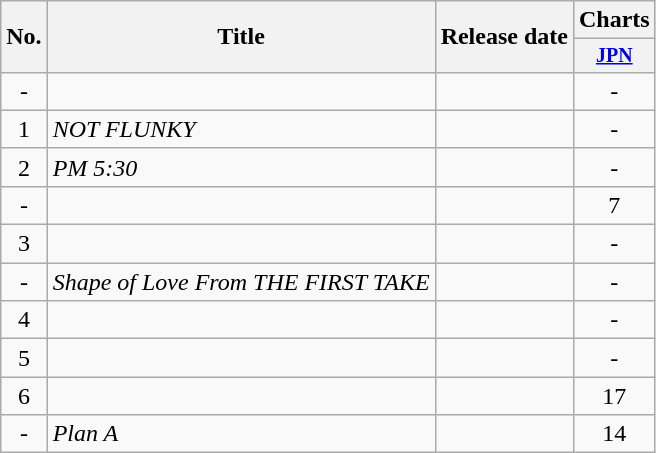<table class="wikitable">
<tr>
<th rowspan="2">No.</th>
<th rowspan="2">Title</th>
<th rowspan="2">Release date</th>
<th>Charts</th>
</tr>
<tr style="font-size:smaller;">
<th><a href='#'>JPN</a><br></th>
</tr>
<tr>
<td align="center">-</td>
<td></td>
<td></td>
<td align="center">-</td>
</tr>
<tr>
<td align="center">1</td>
<td><em>NOT FLUNKY</em></td>
<td></td>
<td align="center">-</td>
</tr>
<tr>
<td align="center">2</td>
<td><em>PM 5:30</em></td>
<td></td>
<td align="center">-</td>
</tr>
<tr>
<td align="center">-</td>
<td></td>
<td></td>
<td align="center">7</td>
</tr>
<tr>
<td align="center">3</td>
<td></td>
<td></td>
<td align="center">-</td>
</tr>
<tr>
<td align="center">-</td>
<td><em>Shape of Love From THE FIRST TAKE</em></td>
<td></td>
<td align="center">-</td>
</tr>
<tr>
<td align="center">4</td>
<td></td>
<td></td>
<td align="center">-</td>
</tr>
<tr>
<td align="center">5</td>
<td></td>
<td></td>
<td align="center">-</td>
</tr>
<tr>
<td align="center">6</td>
<td></td>
<td></td>
<td align="center">17</td>
</tr>
<tr>
<td align="center">-</td>
<td><em>Plan A</em></td>
<td></td>
<td align="center">14</td>
</tr>
</table>
